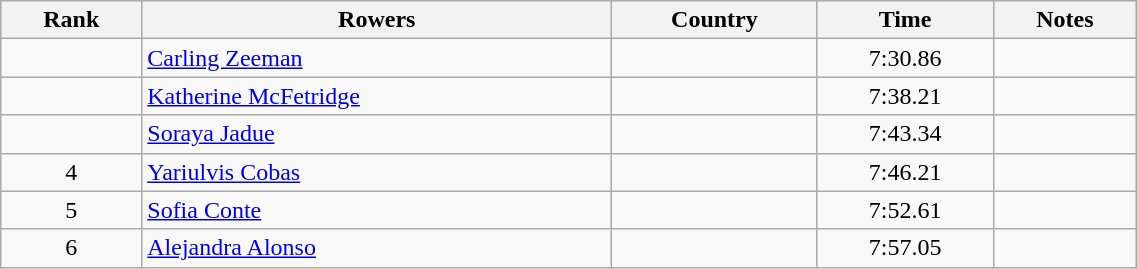<table class="wikitable" width=60% style="text-align:center">
<tr>
<th>Rank</th>
<th>Rowers</th>
<th>Country</th>
<th>Time</th>
<th>Notes</th>
</tr>
<tr>
<td></td>
<td align=left><a href='#'>Carling Zeeman</a></td>
<td align=left></td>
<td>7:30.86</td>
<td></td>
</tr>
<tr>
<td></td>
<td align=left><a href='#'>Katherine McFetridge</a></td>
<td align=left></td>
<td>7:38.21</td>
<td></td>
</tr>
<tr>
<td></td>
<td align=left><a href='#'>Soraya Jadue</a></td>
<td align=left></td>
<td>7:43.34</td>
<td></td>
</tr>
<tr>
<td>4</td>
<td align=left><a href='#'>Yariulvis Cobas</a></td>
<td align=left></td>
<td>7:46.21</td>
<td></td>
</tr>
<tr>
<td>5</td>
<td align=left><a href='#'>Sofia Conte</a></td>
<td align=left></td>
<td>7:52.61</td>
<td></td>
</tr>
<tr>
<td>6</td>
<td align=left><a href='#'>Alejandra Alonso</a></td>
<td align=left></td>
<td>7:57.05</td>
<td></td>
</tr>
</table>
